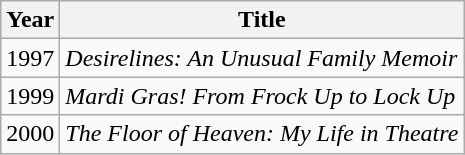<table class="wikitable">
<tr>
<th>Year</th>
<th>Title</th>
</tr>
<tr>
<td>1997</td>
<td><em>Desirelines: An Unusual Family Memoir</em></td>
</tr>
<tr>
<td>1999</td>
<td><em>Mardi Gras! From Frock Up to Lock Up</em></td>
</tr>
<tr>
<td>2000</td>
<td><em>The Floor of Heaven: My Life in Theatre</em></td>
</tr>
</table>
